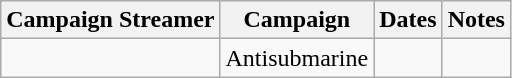<table class="wikitable">
<tr>
<th>Campaign Streamer</th>
<th>Campaign</th>
<th>Dates</th>
<th>Notes</th>
</tr>
<tr>
<td></td>
<td>Antisubmarine</td>
<td></td>
<td></td>
</tr>
</table>
